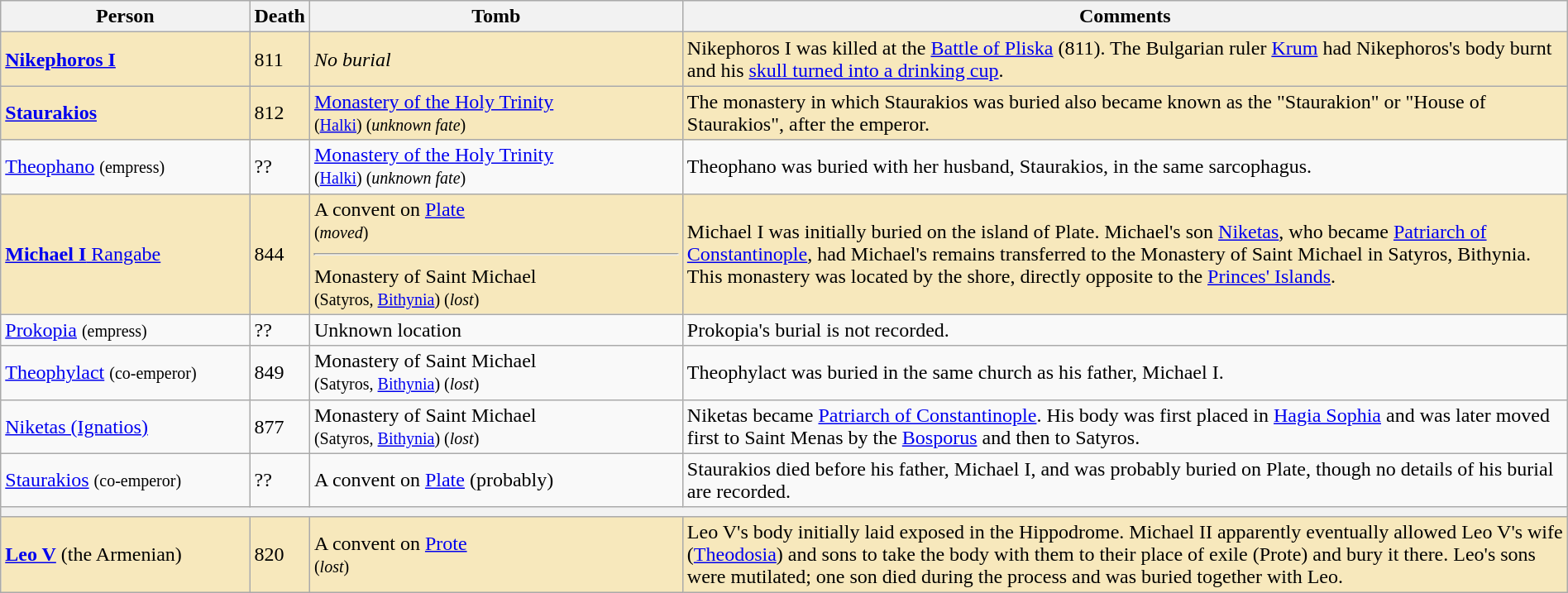<table class="wikitable plainrowheaders" style="width:100%;">
<tr>
<th scope="col" width="16%">Person</th>
<th scope="col" width="3%">Death</th>
<th scope="col" width="24%">Tomb</th>
<th scope="col" width="57%">Comments</th>
</tr>
<tr style="background:#f7e8bc;">
<td><strong><a href='#'>Nikephoros I</a></strong></td>
<td>811</td>
<td><em>No burial</em></td>
<td>Nikephoros I was killed at the <a href='#'>Battle of Pliska</a> (811). The Bulgarian ruler <a href='#'>Krum</a> had Nikephoros's body burnt and his <a href='#'>skull turned into a drinking cup</a>.<em></em></td>
</tr>
<tr style="background:#f7e8bc;">
<td><strong><a href='#'>Staurakios</a></strong></td>
<td>812</td>
<td><a href='#'>Monastery of the Holy Trinity</a><br><small>(<a href='#'>Halki</a>) (<em>unknown fate</em>)</small></td>
<td>The monastery in which Staurakios was buried also became known as the "Staurakion" or "House of Staurakios", after the emperor.</td>
</tr>
<tr>
<td><a href='#'>Theophano</a> <small>(empress)</small></td>
<td>??</td>
<td><a href='#'>Monastery of the Holy Trinity</a><br><small>(<a href='#'>Halki</a>) (<em>unknown fate</em>)</small></td>
<td>Theophano was buried with her husband, Staurakios, in the same sarcophagus.</td>
</tr>
<tr style="background:#f7e8bc;">
<td><a href='#'><strong>Michael I</strong> Rangabe</a></td>
<td>844</td>
<td>A convent on <a href='#'>Plate</a><br><small>(<em>moved</em>)</small><hr>Monastery of Saint Michael<br><small>(Satyros, <a href='#'>Bithynia</a>) (<em>lost</em>)</small></td>
<td>Michael I was initially buried on the island of Plate. Michael's son <a href='#'>Niketas</a>, who became <a href='#'>Patriarch of Constantinople</a>, had Michael's remains transferred to the Monastery of Saint Michael in Satyros, Bithynia. This monastery was located by the shore, directly opposite to the <a href='#'>Princes' Islands</a>.</td>
</tr>
<tr>
<td><a href='#'>Prokopia</a> <small>(empress)</small></td>
<td>??</td>
<td>Unknown location</td>
<td>Prokopia's burial is not recorded.</td>
</tr>
<tr>
<td><a href='#'>Theophylact</a> <small>(co-emperor)</small></td>
<td>849</td>
<td>Monastery of Saint Michael<br><small>(Satyros, <a href='#'>Bithynia</a>) (<em>lost</em>)</small></td>
<td>Theophylact was buried in the same church as his father, Michael I.</td>
</tr>
<tr>
<td><a href='#'>Niketas (Ignatios)</a></td>
<td>877</td>
<td>Monastery of Saint Michael<br><small>(Satyros, <a href='#'>Bithynia</a>) (<em>lost</em>)</small></td>
<td>Niketas became <a href='#'>Patriarch of Constantinople</a>. His body was first placed in <a href='#'>Hagia Sophia</a> and was later moved first to Saint Menas by the <a href='#'>Bosporus</a> and then to Satyros.</td>
</tr>
<tr>
<td><a href='#'>Staurakios</a> <small>(co-emperor)</small></td>
<td>??</td>
<td>A convent on <a href='#'>Plate</a> (probably)</td>
<td>Staurakios died before his father, Michael I, and was probably buried on Plate, though no details of his burial are recorded.</td>
</tr>
<tr>
<th colspan=4></th>
</tr>
<tr style="background:#f7e8bc;">
<td><strong><a href='#'>Leo V</a></strong> (the Armenian)</td>
<td>820</td>
<td>A convent on <a href='#'>Prote</a><br><small>(<em>lost</em>)</small></td>
<td>Leo V's body initially laid exposed in the Hippodrome. Michael II apparently eventually allowed Leo V's wife (<a href='#'>Theodosia</a>) and sons to take the body with them to their place of exile (Prote) and bury it there. Leo's sons were mutilated; one son died during the process and was buried together with Leo.</td>
</tr>
</table>
